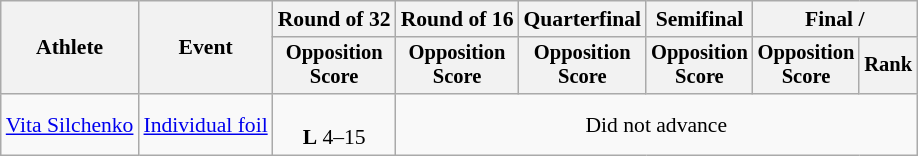<table class="wikitable" style="font-size:90%">
<tr>
<th rowspan="2">Athlete</th>
<th rowspan="2">Event</th>
<th>Round of 32</th>
<th>Round of 16</th>
<th>Quarterfinal</th>
<th>Semifinal</th>
<th colspan=2>Final / </th>
</tr>
<tr style="font-size:95%">
<th>Opposition <br> Score</th>
<th>Opposition <br> Score</th>
<th>Opposition <br> Score</th>
<th>Opposition <br> Score</th>
<th>Opposition <br> Score</th>
<th>Rank</th>
</tr>
<tr align=center>
<td align=left><a href='#'>Vita Silchenko</a></td>
<td align=left><a href='#'>Individual foil</a></td>
<td><br><strong>L</strong> 4–15</td>
<td colspan=5>Did not advance</td>
</tr>
</table>
